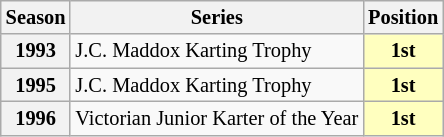<table class="wikitable" style="font-size: 85%; text-align:center">
<tr>
<th>Season</th>
<th>Series</th>
<th>Position</th>
</tr>
<tr>
<th>1993</th>
<td align=left>J.C. Maddox Karting Trophy</td>
<td align=center style="background:#FFFFBF;"><strong>1st</strong></td>
</tr>
<tr>
<th>1995</th>
<td align=left>J.C. Maddox Karting Trophy</td>
<td align=center style="background:#FFFFBF;"><strong>1st</strong></td>
</tr>
<tr>
<th>1996</th>
<td align=left>Victorian Junior Karter of the Year</td>
<td align=center style="background:#FFFFBF;"><strong>1st</strong></td>
</tr>
</table>
